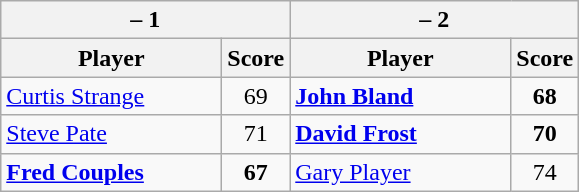<table class=wikitable>
<tr>
<th colspan=2> – 1</th>
<th colspan=2> – 2</th>
</tr>
<tr>
<th width=140>Player</th>
<th>Score</th>
<th width=140>Player</th>
<th>Score</th>
</tr>
<tr>
<td><a href='#'>Curtis Strange</a></td>
<td align=center>69</td>
<td><strong><a href='#'>John Bland</a></strong></td>
<td align=center><strong>68</strong></td>
</tr>
<tr>
<td><a href='#'>Steve Pate</a></td>
<td align=center>71</td>
<td><strong><a href='#'>David Frost</a></strong></td>
<td align=center><strong>70</strong></td>
</tr>
<tr>
<td><strong><a href='#'>Fred Couples</a></strong></td>
<td align=center><strong>67</strong></td>
<td><a href='#'>Gary Player</a></td>
<td align=center>74</td>
</tr>
</table>
